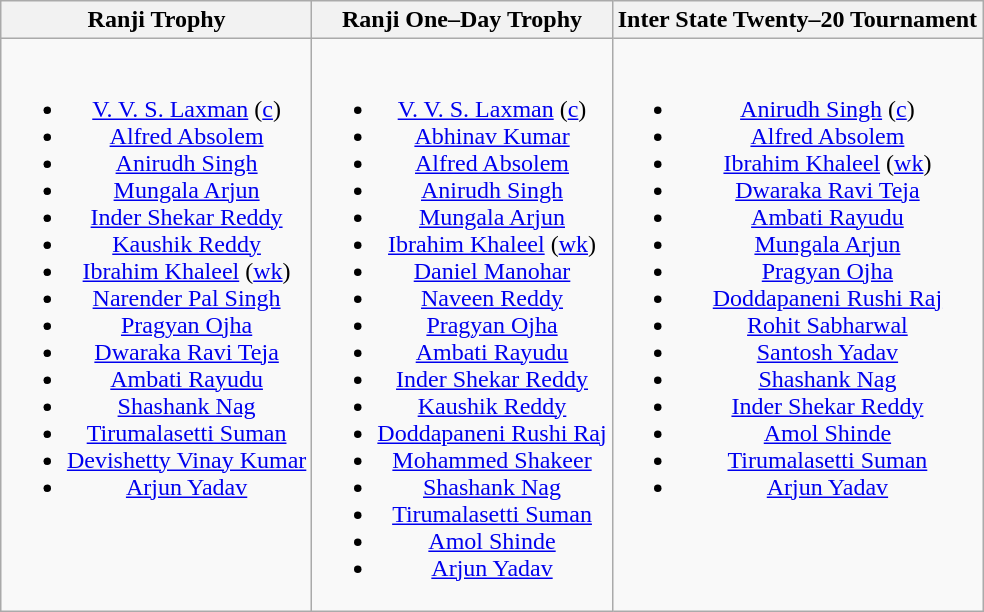<table class="wikitable" style="text-align:center; margin:auto">
<tr>
<th>Ranji Trophy</th>
<th>Ranji One–Day Trophy</th>
<th>Inter State Twenty–20 Tournament</th>
</tr>
<tr style="vertical-align:top">
<td><br><ul><li><a href='#'>V. V. S. Laxman</a> (<a href='#'>c</a>)</li><li><a href='#'>Alfred Absolem</a></li><li><a href='#'>Anirudh Singh</a></li><li><a href='#'>Mungala Arjun</a></li><li><a href='#'>Inder Shekar Reddy</a></li><li><a href='#'>Kaushik Reddy</a></li><li><a href='#'>Ibrahim Khaleel</a> (<a href='#'>wk</a>)</li><li><a href='#'>Narender Pal Singh</a></li><li><a href='#'>Pragyan Ojha</a></li><li><a href='#'>Dwaraka Ravi Teja</a></li><li><a href='#'>Ambati Rayudu</a></li><li><a href='#'>Shashank Nag</a></li><li><a href='#'>Tirumalasetti Suman</a></li><li><a href='#'>Devishetty Vinay Kumar</a></li><li><a href='#'>Arjun Yadav</a></li></ul></td>
<td><br><ul><li><a href='#'>V. V. S. Laxman</a> (<a href='#'>c</a>)</li><li><a href='#'>Abhinav Kumar</a></li><li><a href='#'>Alfred Absolem</a></li><li><a href='#'>Anirudh Singh</a></li><li><a href='#'>Mungala Arjun</a></li><li><a href='#'>Ibrahim Khaleel</a> (<a href='#'>wk</a>)</li><li><a href='#'>Daniel Manohar</a></li><li><a href='#'>Naveen Reddy</a></li><li><a href='#'>Pragyan Ojha</a></li><li><a href='#'>Ambati Rayudu</a></li><li><a href='#'>Inder Shekar Reddy</a></li><li><a href='#'>Kaushik Reddy</a></li><li><a href='#'>Doddapaneni Rushi Raj</a></li><li><a href='#'>Mohammed Shakeer</a></li><li><a href='#'>Shashank Nag</a></li><li><a href='#'>Tirumalasetti Suman</a></li><li><a href='#'>Amol Shinde</a></li><li><a href='#'>Arjun Yadav</a></li></ul></td>
<td><br><ul><li><a href='#'>Anirudh Singh</a> (<a href='#'>c</a>)</li><li><a href='#'>Alfred Absolem</a></li><li><a href='#'>Ibrahim Khaleel</a> (<a href='#'>wk</a>)</li><li><a href='#'>Dwaraka Ravi Teja</a></li><li><a href='#'>Ambati Rayudu</a></li><li><a href='#'>Mungala Arjun</a></li><li><a href='#'>Pragyan Ojha</a></li><li><a href='#'>Doddapaneni Rushi Raj</a></li><li><a href='#'>Rohit Sabharwal</a></li><li><a href='#'>Santosh Yadav</a></li><li><a href='#'>Shashank Nag</a></li><li><a href='#'>Inder Shekar Reddy</a></li><li><a href='#'>Amol Shinde</a></li><li><a href='#'>Tirumalasetti Suman</a></li><li><a href='#'>Arjun Yadav</a></li></ul></td>
</tr>
</table>
